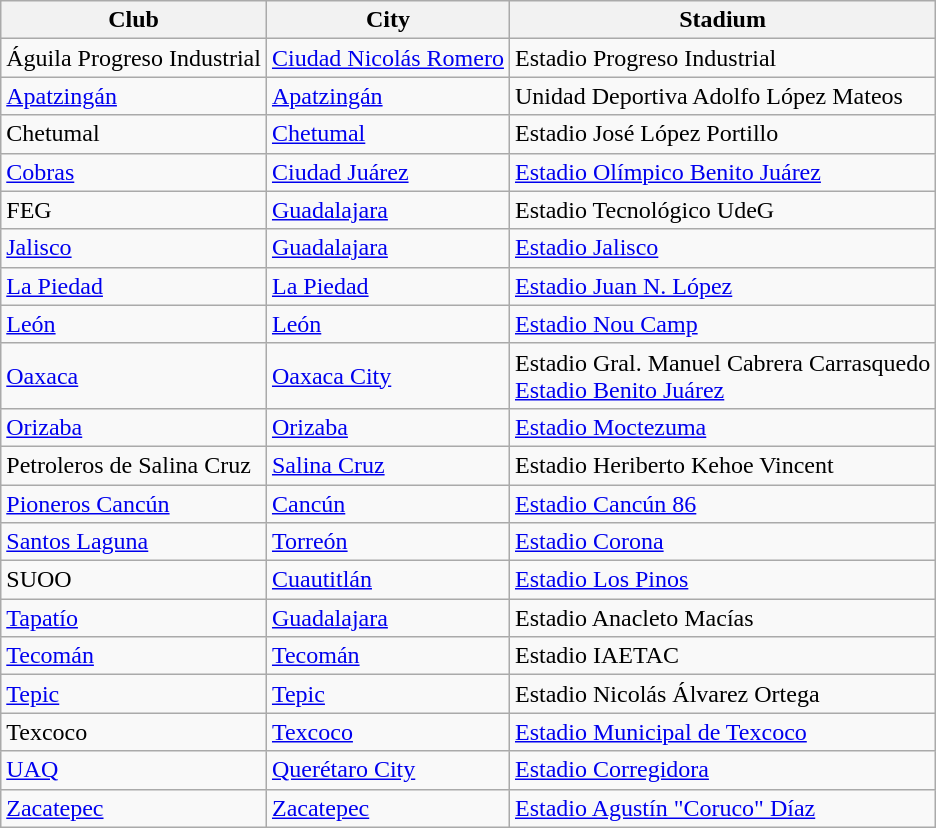<table class="wikitable sortable">
<tr>
<th>Club</th>
<th>City</th>
<th>Stadium</th>
</tr>
<tr>
<td>Águila Progreso Industrial</td>
<td><a href='#'>Ciudad Nicolás Romero</a></td>
<td>Estadio Progreso Industrial</td>
</tr>
<tr>
<td><a href='#'>Apatzingán</a></td>
<td><a href='#'>Apatzingán</a></td>
<td>Unidad Deportiva Adolfo López Mateos</td>
</tr>
<tr>
<td>Chetumal</td>
<td><a href='#'>Chetumal</a></td>
<td>Estadio José López Portillo</td>
</tr>
<tr>
<td><a href='#'>Cobras</a></td>
<td><a href='#'>Ciudad Juárez</a></td>
<td><a href='#'>Estadio Olímpico Benito Juárez</a></td>
</tr>
<tr>
<td>FEG</td>
<td><a href='#'>Guadalajara</a></td>
<td>Estadio Tecnológico UdeG</td>
</tr>
<tr>
<td><a href='#'>Jalisco</a></td>
<td><a href='#'>Guadalajara</a></td>
<td><a href='#'>Estadio Jalisco</a></td>
</tr>
<tr>
<td><a href='#'>La Piedad</a></td>
<td><a href='#'>La Piedad</a></td>
<td><a href='#'>Estadio Juan N. López</a></td>
</tr>
<tr>
<td><a href='#'>León</a></td>
<td><a href='#'>León</a></td>
<td><a href='#'>Estadio Nou Camp</a></td>
</tr>
<tr>
<td><a href='#'>Oaxaca</a></td>
<td><a href='#'>Oaxaca City</a></td>
<td>Estadio Gral. Manuel Cabrera Carrasquedo<br><a href='#'>Estadio Benito Juárez</a></td>
</tr>
<tr>
<td><a href='#'>Orizaba</a></td>
<td><a href='#'>Orizaba</a></td>
<td><a href='#'>Estadio Moctezuma</a></td>
</tr>
<tr>
<td>Petroleros de Salina Cruz</td>
<td><a href='#'>Salina Cruz</a></td>
<td>Estadio Heriberto Kehoe Vincent</td>
</tr>
<tr>
<td><a href='#'>Pioneros Cancún</a></td>
<td><a href='#'>Cancún</a></td>
<td><a href='#'>Estadio Cancún 86</a></td>
</tr>
<tr>
<td><a href='#'>Santos Laguna</a></td>
<td><a href='#'>Torreón</a></td>
<td><a href='#'>Estadio Corona</a></td>
</tr>
<tr>
<td>SUOO</td>
<td><a href='#'>Cuautitlán</a></td>
<td><a href='#'>Estadio Los Pinos</a></td>
</tr>
<tr>
<td><a href='#'>Tapatío</a></td>
<td><a href='#'>Guadalajara</a></td>
<td>Estadio Anacleto Macías</td>
</tr>
<tr>
<td><a href='#'>Tecomán</a></td>
<td><a href='#'>Tecomán</a></td>
<td>Estadio IAETAC</td>
</tr>
<tr>
<td><a href='#'>Tepic</a></td>
<td><a href='#'>Tepic</a></td>
<td>Estadio Nicolás Álvarez Ortega</td>
</tr>
<tr>
<td>Texcoco</td>
<td><a href='#'>Texcoco</a></td>
<td><a href='#'>Estadio Municipal de Texcoco</a></td>
</tr>
<tr>
<td><a href='#'>UAQ</a></td>
<td><a href='#'>Querétaro City</a></td>
<td><a href='#'>Estadio Corregidora</a></td>
</tr>
<tr>
<td><a href='#'>Zacatepec</a></td>
<td><a href='#'>Zacatepec</a></td>
<td><a href='#'>Estadio Agustín "Coruco" Díaz</a></td>
</tr>
</table>
